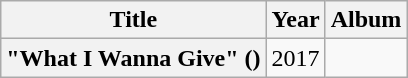<table class="wikitable plainrowheaders" style="text-align:center">
<tr>
<th scope="col">Title</th>
<th scope="col">Year</th>
<th scope="col">Album</th>
</tr>
<tr>
<th scope=row>"What I Wanna Give" ()</th>
<td>2017</td>
<td></td>
</tr>
</table>
